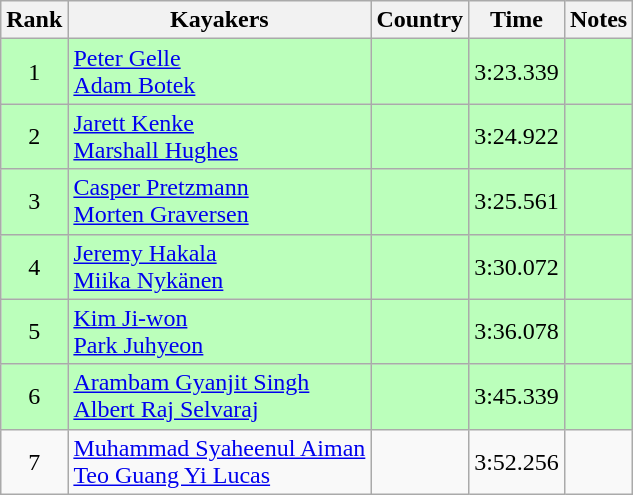<table class="wikitable" style="text-align:center">
<tr>
<th>Rank</th>
<th>Kayakers</th>
<th>Country</th>
<th>Time</th>
<th>Notes</th>
</tr>
<tr bgcolor=bbffbb>
<td>1</td>
<td align="left"><a href='#'>Peter Gelle</a><br><a href='#'>Adam Botek</a></td>
<td align="left"></td>
<td>3:23.339</td>
<td></td>
</tr>
<tr bgcolor=bbffbb>
<td>2</td>
<td align="left"><a href='#'>Jarett Kenke</a><br><a href='#'>Marshall Hughes</a></td>
<td align="left"></td>
<td>3:24.922</td>
<td></td>
</tr>
<tr bgcolor=bbffbb>
<td>3</td>
<td align="left"><a href='#'>Casper Pretzmann</a><br><a href='#'>Morten Graversen</a></td>
<td align="left"></td>
<td>3:25.561</td>
<td></td>
</tr>
<tr bgcolor=bbffbb>
<td>4</td>
<td align="left"><a href='#'>Jeremy Hakala</a><br><a href='#'>Miika Nykänen</a></td>
<td align="left"></td>
<td>3:30.072</td>
<td></td>
</tr>
<tr bgcolor=bbffbb>
<td>5</td>
<td align="left"><a href='#'>Kim Ji-won</a><br><a href='#'>Park Juhyeon</a></td>
<td align="left"></td>
<td>3:36.078</td>
<td></td>
</tr>
<tr bgcolor=bbffbb>
<td>6</td>
<td align="left"><a href='#'>Arambam Gyanjit Singh</a><br><a href='#'>Albert Raj Selvaraj</a></td>
<td align="left"></td>
<td>3:45.339</td>
<td></td>
</tr>
<tr>
<td>7</td>
<td align="left"><a href='#'>Muhammad Syaheenul Aiman</a><br><a href='#'>Teo Guang Yi Lucas</a></td>
<td align="left"></td>
<td>3:52.256</td>
<td></td>
</tr>
</table>
